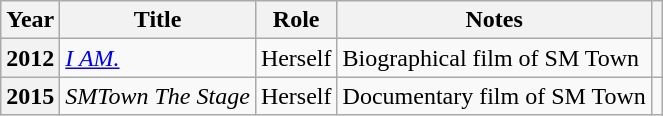<table class="wikitable plainrowheaders sortable">
<tr>
<th scope="col">Year</th>
<th scope="col">Title</th>
<th scope="col">Role</th>
<th scope="col">Notes</th>
<th scope="col"></th>
</tr>
<tr>
<th scope="row">2012</th>
<td><em><a href='#'>I AM.</a></em></td>
<td>Herself</td>
<td>Biographical film of SM Town</td>
<td style="text-align:center"></td>
</tr>
<tr>
<th scope="row">2015</th>
<td><em>SMTown The Stage</em></td>
<td>Herself</td>
<td>Documentary film of SM Town</td>
<td style="text-align:center"></td>
</tr>
</table>
